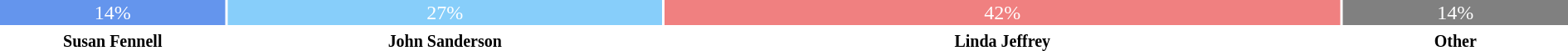<table style="width:100%; text-align:center;">
<tr style="color:white;">
<td style="background:cornflowerblue; width:14%;">14%</td>
<td style="background:lightskyblue; width:27%;">27%</td>
<td style="background:lightcoral; width:42%;">42%</td>
<td style="background:gray; width:14%;">14%</td>
</tr>
<tr>
<td><span><small><strong>Susan Fennell</strong></small></span></td>
<td><span><small><strong>John Sanderson</strong></small></span></td>
<td><span><small><strong>Linda Jeffrey</strong></small></span></td>
<td><span><small><strong>Other</strong></small></span></td>
</tr>
</table>
